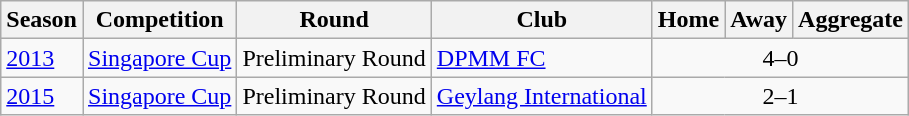<table class="wikitable">
<tr>
<th>Season</th>
<th>Competition</th>
<th>Round</th>
<th>Club</th>
<th>Home</th>
<th>Away</th>
<th>Aggregate</th>
</tr>
<tr>
<td><a href='#'>2013</a></td>
<td><a href='#'>Singapore Cup</a></td>
<td>Preliminary Round</td>
<td> <a href='#'>DPMM FC</a></td>
<td colspan=3; align=center>4–0</td>
</tr>
<tr>
<td><a href='#'>2015</a></td>
<td><a href='#'>Singapore Cup</a></td>
<td>Preliminary Round</td>
<td> <a href='#'>Geylang International</a></td>
<td colspan=3; align=center>2–1</td>
</tr>
</table>
